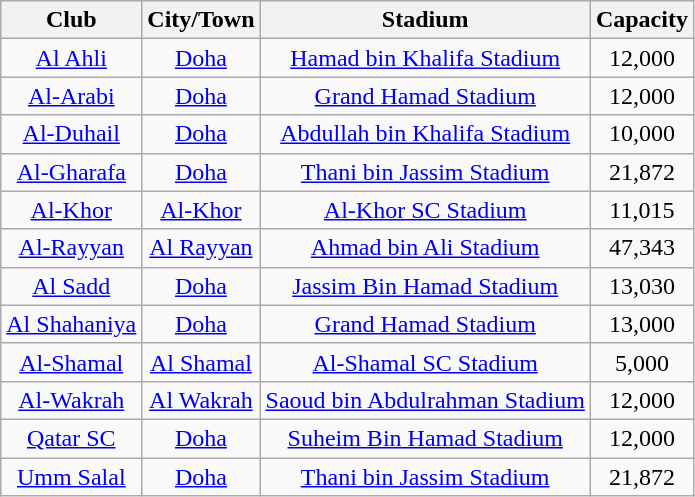<table class="wikitable sortable" style="text-align: center;">
<tr>
<th>Club</th>
<th>City/Town</th>
<th>Stadium</th>
<th>Capacity</th>
</tr>
<tr>
<td><a href='#'>Al Ahli</a></td>
<td><a href='#'>Doha</a></td>
<td><a href='#'>Hamad bin Khalifa Stadium</a></td>
<td>12,000</td>
</tr>
<tr>
<td><a href='#'>Al-Arabi</a></td>
<td><a href='#'>Doha</a></td>
<td><a href='#'>Grand Hamad Stadium</a></td>
<td>12,000</td>
</tr>
<tr>
<td><a href='#'>Al-Duhail</a></td>
<td><a href='#'>Doha</a></td>
<td><a href='#'>Abdullah bin Khalifa Stadium</a></td>
<td>10,000</td>
</tr>
<tr>
<td><a href='#'>Al-Gharafa</a></td>
<td><a href='#'>Doha</a></td>
<td><a href='#'>Thani bin Jassim Stadium</a></td>
<td>21,872</td>
</tr>
<tr>
<td><a href='#'>Al-Khor</a></td>
<td><a href='#'>Al-Khor</a></td>
<td><a href='#'>Al-Khor SC Stadium</a></td>
<td>11,015</td>
</tr>
<tr>
<td><a href='#'>Al-Rayyan</a></td>
<td><a href='#'>Al Rayyan</a></td>
<td><a href='#'>Ahmad bin Ali Stadium</a></td>
<td>47,343</td>
</tr>
<tr>
<td><a href='#'>Al Sadd</a></td>
<td><a href='#'>Doha</a></td>
<td><a href='#'>Jassim Bin Hamad Stadium</a></td>
<td>13,030</td>
</tr>
<tr>
<td><a href='#'>Al Shahaniya</a></td>
<td><a href='#'>Doha</a></td>
<td><a href='#'>Grand Hamad Stadium</a></td>
<td>13,000</td>
</tr>
<tr>
<td><a href='#'>Al-Shamal</a></td>
<td><a href='#'>Al Shamal</a></td>
<td><a href='#'>Al-Shamal SC Stadium</a></td>
<td>5,000</td>
</tr>
<tr>
<td><a href='#'>Al-Wakrah</a></td>
<td><a href='#'>Al Wakrah</a></td>
<td><a href='#'>Saoud bin Abdulrahman Stadium</a></td>
<td>12,000</td>
</tr>
<tr>
<td><a href='#'>Qatar SC</a></td>
<td><a href='#'>Doha</a></td>
<td><a href='#'>Suheim Bin Hamad Stadium</a></td>
<td>12,000</td>
</tr>
<tr>
<td><a href='#'>Umm Salal</a></td>
<td><a href='#'>Doha</a></td>
<td><a href='#'>Thani bin Jassim Stadium</a></td>
<td>21,872</td>
</tr>
</table>
